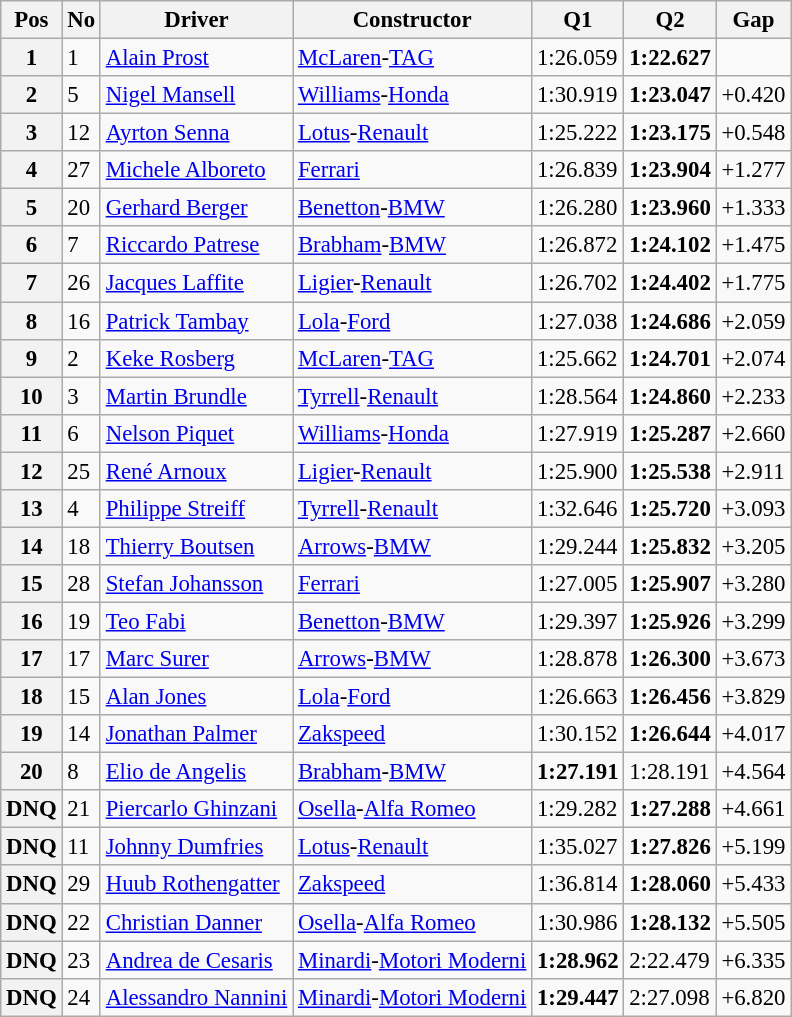<table class="wikitable sortable" style="font-size: 95%;">
<tr>
<th>Pos</th>
<th>No</th>
<th>Driver</th>
<th>Constructor</th>
<th>Q1</th>
<th>Q2</th>
<th>Gap</th>
</tr>
<tr>
<th>1</th>
<td>1</td>
<td> <a href='#'>Alain Prost</a></td>
<td><a href='#'>McLaren</a>-<a href='#'>TAG</a></td>
<td>1:26.059</td>
<td><strong>1:22.627</strong></td>
<td></td>
</tr>
<tr>
<th>2</th>
<td>5</td>
<td> <a href='#'>Nigel Mansell</a></td>
<td><a href='#'>Williams</a>-<a href='#'>Honda</a></td>
<td>1:30.919</td>
<td><strong>1:23.047</strong></td>
<td>+0.420</td>
</tr>
<tr>
<th>3</th>
<td>12</td>
<td> <a href='#'>Ayrton Senna</a></td>
<td><a href='#'>Lotus</a>-<a href='#'>Renault</a></td>
<td>1:25.222</td>
<td><strong>1:23.175</strong></td>
<td>+0.548</td>
</tr>
<tr>
<th>4</th>
<td>27</td>
<td> <a href='#'>Michele Alboreto</a></td>
<td><a href='#'>Ferrari</a></td>
<td>1:26.839</td>
<td><strong>1:23.904</strong></td>
<td>+1.277</td>
</tr>
<tr>
<th>5</th>
<td>20</td>
<td> <a href='#'>Gerhard Berger</a></td>
<td><a href='#'>Benetton</a>-<a href='#'>BMW</a></td>
<td>1:26.280</td>
<td><strong>1:23.960</strong></td>
<td>+1.333</td>
</tr>
<tr>
<th>6</th>
<td>7</td>
<td> <a href='#'>Riccardo Patrese</a></td>
<td><a href='#'>Brabham</a>-<a href='#'>BMW</a></td>
<td>1:26.872</td>
<td><strong>1:24.102</strong></td>
<td>+1.475</td>
</tr>
<tr>
<th>7</th>
<td>26</td>
<td> <a href='#'>Jacques Laffite</a></td>
<td><a href='#'>Ligier</a>-<a href='#'>Renault</a></td>
<td>1:26.702</td>
<td><strong>1:24.402</strong></td>
<td>+1.775</td>
</tr>
<tr>
<th>8</th>
<td>16</td>
<td> <a href='#'>Patrick Tambay</a></td>
<td><a href='#'>Lola</a>-<a href='#'>Ford</a></td>
<td>1:27.038</td>
<td><strong>1:24.686</strong></td>
<td>+2.059</td>
</tr>
<tr>
<th>9</th>
<td>2</td>
<td> <a href='#'>Keke Rosberg</a></td>
<td><a href='#'>McLaren</a>-<a href='#'>TAG</a></td>
<td>1:25.662</td>
<td><strong>1:24.701</strong></td>
<td>+2.074</td>
</tr>
<tr>
<th>10</th>
<td>3</td>
<td> <a href='#'>Martin Brundle</a></td>
<td><a href='#'>Tyrrell</a>-<a href='#'>Renault</a></td>
<td>1:28.564</td>
<td><strong>1:24.860</strong></td>
<td>+2.233</td>
</tr>
<tr>
<th>11</th>
<td>6</td>
<td> <a href='#'>Nelson Piquet</a></td>
<td><a href='#'>Williams</a>-<a href='#'>Honda</a></td>
<td>1:27.919</td>
<td><strong>1:25.287</strong></td>
<td>+2.660</td>
</tr>
<tr>
<th>12</th>
<td>25</td>
<td> <a href='#'>René Arnoux</a></td>
<td><a href='#'>Ligier</a>-<a href='#'>Renault</a></td>
<td>1:25.900</td>
<td><strong>1:25.538</strong></td>
<td>+2.911</td>
</tr>
<tr>
<th>13</th>
<td>4</td>
<td> <a href='#'>Philippe Streiff</a></td>
<td><a href='#'>Tyrrell</a>-<a href='#'>Renault</a></td>
<td>1:32.646</td>
<td><strong>1:25.720</strong></td>
<td>+3.093</td>
</tr>
<tr>
<th>14</th>
<td>18</td>
<td> <a href='#'>Thierry Boutsen</a></td>
<td><a href='#'>Arrows</a>-<a href='#'>BMW</a></td>
<td>1:29.244</td>
<td><strong>1:25.832</strong></td>
<td>+3.205</td>
</tr>
<tr>
<th>15</th>
<td>28</td>
<td> <a href='#'>Stefan Johansson</a></td>
<td><a href='#'>Ferrari</a></td>
<td>1:27.005</td>
<td><strong>1:25.907</strong></td>
<td>+3.280</td>
</tr>
<tr>
<th>16</th>
<td>19</td>
<td> <a href='#'>Teo Fabi</a></td>
<td><a href='#'>Benetton</a>-<a href='#'>BMW</a></td>
<td>1:29.397</td>
<td><strong>1:25.926</strong></td>
<td>+3.299</td>
</tr>
<tr>
<th>17</th>
<td>17</td>
<td> <a href='#'>Marc Surer</a></td>
<td><a href='#'>Arrows</a>-<a href='#'>BMW</a></td>
<td>1:28.878</td>
<td><strong>1:26.300</strong></td>
<td>+3.673</td>
</tr>
<tr>
<th>18</th>
<td>15</td>
<td> <a href='#'>Alan Jones</a></td>
<td><a href='#'>Lola</a>-<a href='#'>Ford</a></td>
<td>1:26.663</td>
<td><strong>1:26.456</strong></td>
<td>+3.829</td>
</tr>
<tr>
<th>19</th>
<td>14</td>
<td> <a href='#'>Jonathan Palmer</a></td>
<td><a href='#'>Zakspeed</a></td>
<td>1:30.152</td>
<td><strong>1:26.644</strong></td>
<td>+4.017</td>
</tr>
<tr>
<th>20</th>
<td>8</td>
<td> <a href='#'>Elio de Angelis</a></td>
<td><a href='#'>Brabham</a>-<a href='#'>BMW</a></td>
<td><strong>1:27.191</strong></td>
<td>1:28.191</td>
<td>+4.564</td>
</tr>
<tr>
<th data-sort-value="21">DNQ</th>
<td>21</td>
<td> <a href='#'>Piercarlo Ghinzani</a></td>
<td><a href='#'>Osella</a>-<a href='#'>Alfa Romeo</a></td>
<td>1:29.282</td>
<td><strong>1:27.288</strong></td>
<td>+4.661</td>
</tr>
<tr>
<th data-sort-value="22">DNQ</th>
<td>11</td>
<td> <a href='#'>Johnny Dumfries</a></td>
<td><a href='#'>Lotus</a>-<a href='#'>Renault</a></td>
<td>1:35.027</td>
<td><strong>1:27.826</strong></td>
<td>+5.199</td>
</tr>
<tr>
<th data-sort-value="23">DNQ</th>
<td>29</td>
<td> <a href='#'>Huub Rothengatter</a></td>
<td><a href='#'>Zakspeed</a></td>
<td>1:36.814</td>
<td><strong>1:28.060</strong></td>
<td>+5.433</td>
</tr>
<tr>
<th data-sort-value="24">DNQ</th>
<td>22</td>
<td> <a href='#'>Christian Danner</a></td>
<td><a href='#'>Osella</a>-<a href='#'>Alfa Romeo</a></td>
<td>1:30.986</td>
<td><strong>1:28.132</strong></td>
<td>+5.505</td>
</tr>
<tr>
<th data-sort-value="25">DNQ</th>
<td>23</td>
<td> <a href='#'>Andrea de Cesaris</a></td>
<td><a href='#'>Minardi</a>-<a href='#'>Motori Moderni</a></td>
<td><strong>1:28.962</strong></td>
<td>2:22.479</td>
<td>+6.335</td>
</tr>
<tr>
<th data-sort-value="26">DNQ</th>
<td>24</td>
<td> <a href='#'>Alessandro Nannini</a></td>
<td><a href='#'>Minardi</a>-<a href='#'>Motori Moderni</a></td>
<td><strong>1:29.447</strong></td>
<td>2:27.098</td>
<td>+6.820</td>
</tr>
</table>
